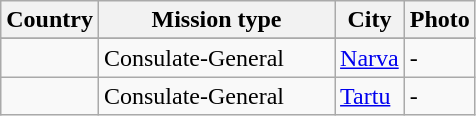<table class="wikitable sortable">
<tr valign="middle">
<th>Country</th>
<th width=150px>Mission type</th>
<th>City</th>
<th>Photo</th>
</tr>
<tr style="font-weight:bold; background-color: #DDDDDD">
</tr>
<tr>
<td></td>
<td>Consulate-General</td>
<td><a href='#'>Narva</a></td>
<td> -</td>
</tr>
<tr>
<td></td>
<td>Consulate-General</td>
<td><a href='#'>Tartu</a></td>
<td>-</td>
</tr>
</table>
